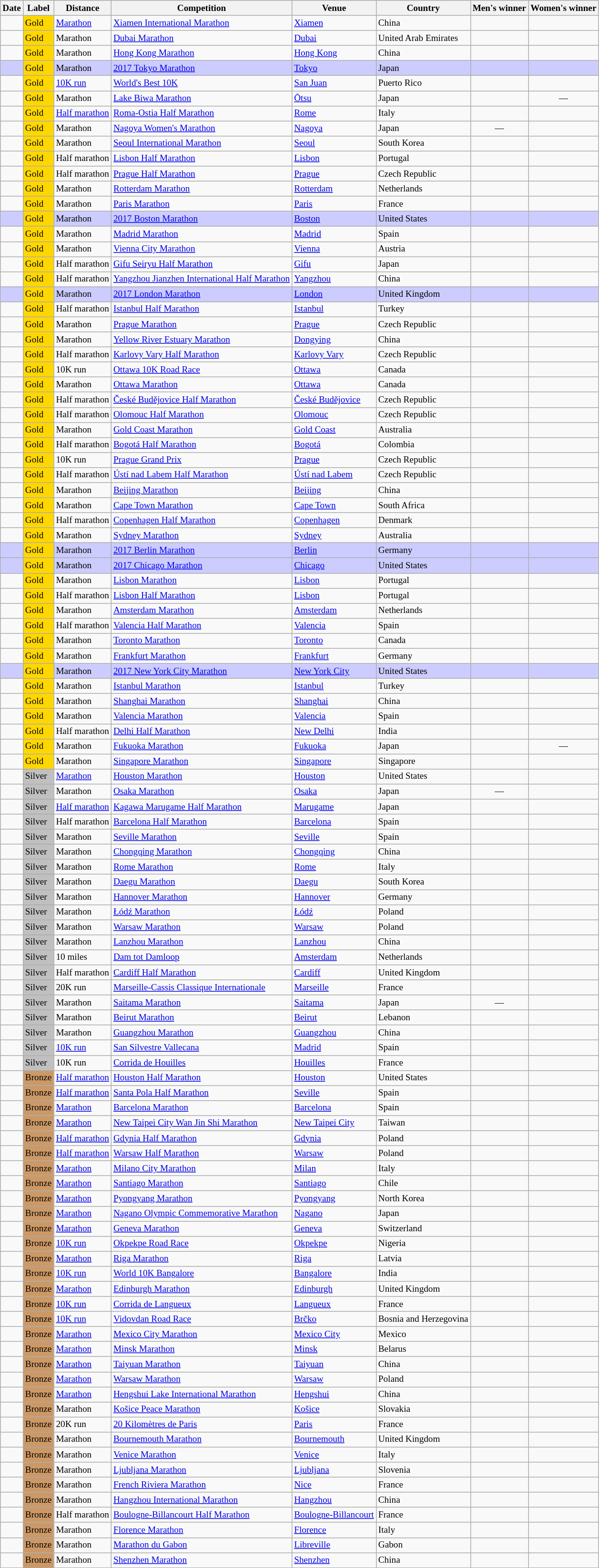<table class="wikitable sortable" style="font-size:80%">
<tr>
<th>Date</th>
<th>Label</th>
<th>Distance</th>
<th>Competition</th>
<th>Venue</th>
<th>Country</th>
<th>Men's winner</th>
<th>Women's winner</th>
</tr>
<tr>
<td></td>
<td bgcolor=gold>Gold</td>
<td><a href='#'>Marathon</a></td>
<td><a href='#'>Xiamen International Marathon</a></td>
<td><a href='#'>Xiamen</a></td>
<td>China</td>
<td></td>
<td></td>
</tr>
<tr>
<td></td>
<td bgcolor=gold>Gold</td>
<td>Marathon</td>
<td><a href='#'>Dubai Marathon</a></td>
<td><a href='#'>Dubai</a></td>
<td>United Arab Emirates</td>
<td></td>
<td></td>
</tr>
<tr>
<td></td>
<td bgcolor=gold>Gold</td>
<td>Marathon</td>
<td><a href='#'>Hong Kong Marathon</a></td>
<td><a href='#'>Hong Kong</a></td>
<td>China</td>
<td></td>
<td></td>
</tr>
<tr bgcolor=#ccccff>
<td></td>
<td bgcolor=gold>Gold</td>
<td>Marathon</td>
<td><a href='#'>2017 Tokyo Marathon</a></td>
<td><a href='#'>Tokyo</a></td>
<td>Japan</td>
<td></td>
<td></td>
</tr>
<tr>
<td></td>
<td bgcolor=gold>Gold</td>
<td><a href='#'>10K run</a></td>
<td><a href='#'>World's Best 10K</a></td>
<td><a href='#'>San Juan</a></td>
<td>Puerto Rico</td>
<td></td>
<td></td>
</tr>
<tr>
<td></td>
<td bgcolor=gold>Gold</td>
<td>Marathon</td>
<td><a href='#'>Lake Biwa Marathon</a></td>
<td><a href='#'>Ōtsu</a></td>
<td>Japan</td>
<td></td>
<td align=center>—</td>
</tr>
<tr>
<td></td>
<td bgcolor=gold>Gold</td>
<td><a href='#'>Half marathon</a></td>
<td><a href='#'>Roma-Ostia Half Marathon</a></td>
<td><a href='#'>Rome</a></td>
<td>Italy</td>
<td></td>
<td></td>
</tr>
<tr>
<td></td>
<td bgcolor=gold>Gold</td>
<td>Marathon</td>
<td><a href='#'>Nagoya Women's Marathon</a></td>
<td><a href='#'>Nagoya</a></td>
<td>Japan</td>
<td align=center>—</td>
<td></td>
</tr>
<tr>
<td></td>
<td bgcolor=gold>Gold</td>
<td>Marathon</td>
<td><a href='#'>Seoul International Marathon</a></td>
<td><a href='#'>Seoul</a></td>
<td>South Korea</td>
<td></td>
<td></td>
</tr>
<tr>
<td></td>
<td bgcolor=gold>Gold</td>
<td>Half marathon</td>
<td><a href='#'>Lisbon Half Marathon</a></td>
<td><a href='#'>Lisbon</a></td>
<td>Portugal</td>
<td></td>
<td></td>
</tr>
<tr>
<td></td>
<td bgcolor=gold>Gold</td>
<td>Half marathon</td>
<td><a href='#'>Prague Half Marathon</a></td>
<td><a href='#'>Prague</a></td>
<td>Czech Republic</td>
<td></td>
<td></td>
</tr>
<tr>
<td></td>
<td bgcolor=gold>Gold</td>
<td>Marathon</td>
<td><a href='#'>Rotterdam Marathon</a></td>
<td><a href='#'>Rotterdam</a></td>
<td>Netherlands</td>
<td></td>
<td></td>
</tr>
<tr>
<td></td>
<td bgcolor=gold>Gold</td>
<td>Marathon</td>
<td><a href='#'>Paris Marathon</a></td>
<td><a href='#'>Paris</a></td>
<td>France</td>
<td></td>
<td></td>
</tr>
<tr bgcolor=#ccccff>
<td></td>
<td bgcolor=gold>Gold</td>
<td>Marathon</td>
<td><a href='#'>2017 Boston Marathon</a></td>
<td><a href='#'>Boston</a></td>
<td>United States</td>
<td></td>
<td></td>
</tr>
<tr>
<td></td>
<td bgcolor=gold>Gold</td>
<td>Marathon</td>
<td><a href='#'>Madrid Marathon</a></td>
<td><a href='#'>Madrid</a></td>
<td>Spain</td>
<td></td>
<td></td>
</tr>
<tr>
<td></td>
<td bgcolor=gold>Gold</td>
<td>Marathon</td>
<td><a href='#'>Vienna City Marathon</a></td>
<td><a href='#'>Vienna</a></td>
<td>Austria</td>
<td></td>
<td></td>
</tr>
<tr>
<td></td>
<td bgcolor=gold>Gold</td>
<td>Half marathon</td>
<td><a href='#'>Gifu Seiryu Half Marathon</a></td>
<td><a href='#'>Gifu</a></td>
<td>Japan</td>
<td></td>
<td></td>
</tr>
<tr>
<td></td>
<td bgcolor=gold>Gold</td>
<td>Half marathon</td>
<td><a href='#'>Yangzhou Jianzhen International Half Marathon</a></td>
<td><a href='#'>Yangzhou</a></td>
<td>China</td>
<td></td>
<td></td>
</tr>
<tr bgcolor=#ccccff>
<td></td>
<td bgcolor=gold>Gold</td>
<td>Marathon</td>
<td><a href='#'>2017 London Marathon</a></td>
<td><a href='#'>London</a></td>
<td>United Kingdom</td>
<td></td>
<td></td>
</tr>
<tr>
<td></td>
<td bgcolor=gold>Gold</td>
<td>Half marathon</td>
<td><a href='#'>Istanbul Half Marathon</a></td>
<td><a href='#'>Istanbul</a></td>
<td>Turkey</td>
<td></td>
<td></td>
</tr>
<tr>
<td></td>
<td bgcolor=gold>Gold</td>
<td>Marathon</td>
<td><a href='#'>Prague Marathon</a></td>
<td><a href='#'>Prague</a></td>
<td>Czech Republic</td>
<td></td>
<td></td>
</tr>
<tr>
<td></td>
<td bgcolor=gold>Gold</td>
<td>Marathon</td>
<td><a href='#'>Yellow River Estuary Marathon</a></td>
<td><a href='#'>Dongying</a></td>
<td>China</td>
<td></td>
<td></td>
</tr>
<tr>
<td></td>
<td bgcolor=gold>Gold</td>
<td>Half marathon</td>
<td><a href='#'>Karlovy Vary Half Marathon</a></td>
<td><a href='#'>Karlovy Vary</a></td>
<td>Czech Republic</td>
<td></td>
<td></td>
</tr>
<tr>
<td></td>
<td bgcolor=gold>Gold</td>
<td>10K run</td>
<td><a href='#'>Ottawa 10K Road Race</a></td>
<td><a href='#'>Ottawa</a></td>
<td>Canada</td>
<td></td>
<td></td>
</tr>
<tr>
<td></td>
<td bgcolor=gold>Gold</td>
<td>Marathon</td>
<td><a href='#'>Ottawa Marathon</a></td>
<td><a href='#'>Ottawa</a></td>
<td>Canada</td>
<td></td>
<td></td>
</tr>
<tr>
<td></td>
<td bgcolor=gold>Gold</td>
<td>Half marathon</td>
<td><a href='#'>České Budějovice Half Marathon</a></td>
<td><a href='#'>České Budějovice</a></td>
<td>Czech Republic</td>
<td></td>
<td></td>
</tr>
<tr>
<td></td>
<td bgcolor=gold>Gold</td>
<td>Half marathon</td>
<td><a href='#'>Olomouc Half Marathon</a></td>
<td><a href='#'>Olomouc</a></td>
<td>Czech Republic</td>
<td></td>
<td></td>
</tr>
<tr>
<td></td>
<td bgcolor=gold>Gold</td>
<td>Marathon</td>
<td><a href='#'>Gold Coast Marathon</a></td>
<td><a href='#'>Gold Coast</a></td>
<td>Australia</td>
<td></td>
<td></td>
</tr>
<tr>
<td></td>
<td bgcolor=gold>Gold</td>
<td>Half marathon</td>
<td><a href='#'>Bogotá Half Marathon</a></td>
<td><a href='#'>Bogotá</a></td>
<td>Colombia</td>
<td></td>
<td></td>
</tr>
<tr>
<td></td>
<td bgcolor=gold>Gold</td>
<td>10K run</td>
<td><a href='#'>Prague Grand Prix</a></td>
<td><a href='#'>Prague</a></td>
<td>Czech Republic</td>
<td></td>
<td></td>
</tr>
<tr>
<td></td>
<td bgcolor=gold>Gold</td>
<td>Half marathon</td>
<td><a href='#'>Ústí nad Labem Half Marathon</a></td>
<td><a href='#'>Ústí nad Labem</a></td>
<td>Czech Republic</td>
<td></td>
<td></td>
</tr>
<tr>
<td></td>
<td bgcolor=gold>Gold</td>
<td>Marathon</td>
<td><a href='#'>Beijing Marathon</a></td>
<td><a href='#'>Beijing</a></td>
<td>China</td>
<td></td>
<td></td>
</tr>
<tr>
<td></td>
<td bgcolor=gold>Gold</td>
<td>Marathon</td>
<td><a href='#'>Cape Town Marathon</a></td>
<td><a href='#'>Cape Town</a></td>
<td>South Africa</td>
<td></td>
<td></td>
</tr>
<tr>
<td></td>
<td bgcolor=gold>Gold</td>
<td>Half marathon</td>
<td><a href='#'>Copenhagen Half Marathon</a></td>
<td><a href='#'>Copenhagen</a></td>
<td>Denmark</td>
<td></td>
<td></td>
</tr>
<tr>
<td></td>
<td bgcolor=gold>Gold</td>
<td>Marathon</td>
<td><a href='#'>Sydney Marathon</a></td>
<td><a href='#'>Sydney</a></td>
<td>Australia</td>
<td></td>
<td></td>
</tr>
<tr bgcolor=#ccccff>
<td></td>
<td bgcolor=gold>Gold</td>
<td>Marathon</td>
<td><a href='#'>2017 Berlin Marathon</a></td>
<td><a href='#'>Berlin</a></td>
<td>Germany</td>
<td></td>
<td></td>
</tr>
<tr bgcolor=#ccccff>
<td></td>
<td bgcolor=gold>Gold</td>
<td>Marathon</td>
<td><a href='#'>2017 Chicago Marathon</a></td>
<td><a href='#'>Chicago</a></td>
<td>United States</td>
<td></td>
<td></td>
</tr>
<tr>
<td></td>
<td bgcolor=gold>Gold</td>
<td>Marathon</td>
<td><a href='#'>Lisbon Marathon</a></td>
<td><a href='#'>Lisbon</a></td>
<td>Portugal</td>
<td></td>
<td></td>
</tr>
<tr>
<td></td>
<td bgcolor=gold>Gold</td>
<td>Half marathon</td>
<td><a href='#'>Lisbon Half Marathon</a></td>
<td><a href='#'>Lisbon</a></td>
<td>Portugal</td>
<td></td>
<td></td>
</tr>
<tr>
<td></td>
<td bgcolor=gold>Gold</td>
<td>Marathon</td>
<td><a href='#'>Amsterdam Marathon</a></td>
<td><a href='#'>Amsterdam</a></td>
<td>Netherlands</td>
<td></td>
<td></td>
</tr>
<tr>
<td></td>
<td bgcolor=gold>Gold</td>
<td>Half marathon</td>
<td><a href='#'>Valencia Half Marathon</a></td>
<td><a href='#'>Valencia</a></td>
<td>Spain</td>
<td></td>
<td></td>
</tr>
<tr>
<td></td>
<td bgcolor=gold>Gold</td>
<td>Marathon</td>
<td><a href='#'>Toronto Marathon</a></td>
<td><a href='#'>Toronto</a></td>
<td>Canada</td>
<td></td>
<td></td>
</tr>
<tr>
<td></td>
<td bgcolor=gold>Gold</td>
<td>Marathon</td>
<td><a href='#'>Frankfurt Marathon</a></td>
<td><a href='#'>Frankfurt</a></td>
<td>Germany</td>
<td></td>
<td></td>
</tr>
<tr bgcolor=#ccccff>
<td></td>
<td bgcolor=gold>Gold</td>
<td>Marathon</td>
<td><a href='#'>2017 New York City Marathon</a></td>
<td><a href='#'>New York City</a></td>
<td>United States</td>
<td></td>
<td></td>
</tr>
<tr>
<td></td>
<td bgcolor=gold>Gold</td>
<td>Marathon</td>
<td><a href='#'>Istanbul Marathon</a></td>
<td><a href='#'>Istanbul</a></td>
<td>Turkey</td>
<td></td>
<td></td>
</tr>
<tr>
<td></td>
<td bgcolor=gold>Gold</td>
<td>Marathon</td>
<td><a href='#'>Shanghai Marathon</a></td>
<td><a href='#'>Shanghai</a></td>
<td>China</td>
<td></td>
<td></td>
</tr>
<tr>
<td></td>
<td bgcolor=gold>Gold</td>
<td>Marathon</td>
<td><a href='#'>Valencia Marathon</a></td>
<td><a href='#'>Valencia</a></td>
<td>Spain</td>
<td></td>
<td></td>
</tr>
<tr>
<td></td>
<td bgcolor=gold>Gold</td>
<td>Half marathon</td>
<td><a href='#'>Delhi Half Marathon</a></td>
<td><a href='#'>New Delhi</a></td>
<td>India</td>
<td></td>
<td></td>
</tr>
<tr>
<td></td>
<td bgcolor=gold>Gold</td>
<td>Marathon</td>
<td><a href='#'>Fukuoka Marathon</a></td>
<td><a href='#'>Fukuoka</a></td>
<td>Japan</td>
<td></td>
<td align=center>—</td>
</tr>
<tr>
<td></td>
<td bgcolor=gold>Gold</td>
<td>Marathon</td>
<td><a href='#'>Singapore Marathon</a></td>
<td><a href='#'>Singapore</a></td>
<td>Singapore</td>
<td></td>
<td></td>
</tr>
<tr>
<td></td>
<td bgcolor=silver>Silver</td>
<td><a href='#'>Marathon</a></td>
<td><a href='#'>Houston Marathon</a></td>
<td><a href='#'>Houston</a></td>
<td>United States</td>
<td></td>
<td></td>
</tr>
<tr>
<td></td>
<td bgcolor=silver>Silver</td>
<td>Marathon</td>
<td><a href='#'>Osaka Marathon</a></td>
<td><a href='#'>Osaka</a></td>
<td>Japan</td>
<td align=center>—</td>
<td></td>
</tr>
<tr>
<td></td>
<td bgcolor=silver>Silver</td>
<td><a href='#'>Half marathon</a></td>
<td><a href='#'>Kagawa Marugame Half Marathon</a></td>
<td><a href='#'>Marugame</a></td>
<td>Japan</td>
<td></td>
<td></td>
</tr>
<tr>
<td></td>
<td bgcolor=silver>Silver</td>
<td>Half marathon</td>
<td><a href='#'>Barcelona Half Marathon</a></td>
<td><a href='#'>Barcelona</a></td>
<td>Spain</td>
<td></td>
<td></td>
</tr>
<tr>
<td></td>
<td bgcolor=silver>Silver</td>
<td>Marathon</td>
<td><a href='#'>Seville Marathon</a></td>
<td><a href='#'>Seville</a></td>
<td>Spain</td>
<td></td>
<td></td>
</tr>
<tr>
<td></td>
<td bgcolor=silver>Silver</td>
<td>Marathon</td>
<td><a href='#'>Chongqing Marathon</a></td>
<td><a href='#'>Chongqing</a></td>
<td>China</td>
<td></td>
<td></td>
</tr>
<tr>
<td></td>
<td bgcolor=silver>Silver</td>
<td>Marathon</td>
<td><a href='#'>Rome Marathon</a></td>
<td><a href='#'>Rome</a></td>
<td>Italy</td>
<td></td>
<td></td>
</tr>
<tr>
<td></td>
<td bgcolor=silver>Silver</td>
<td>Marathon</td>
<td><a href='#'>Daegu Marathon</a></td>
<td><a href='#'>Daegu</a></td>
<td>South Korea</td>
<td></td>
<td></td>
</tr>
<tr>
<td></td>
<td bgcolor=silver>Silver</td>
<td>Marathon</td>
<td><a href='#'>Hannover Marathon</a></td>
<td><a href='#'>Hannover</a></td>
<td>Germany</td>
<td></td>
<td></td>
</tr>
<tr>
<td></td>
<td bgcolor=silver>Silver</td>
<td>Marathon</td>
<td><a href='#'>Łódź Marathon</a></td>
<td><a href='#'>Łódź</a></td>
<td>Poland</td>
<td></td>
<td></td>
</tr>
<tr>
<td></td>
<td bgcolor=silver>Silver</td>
<td>Marathon</td>
<td><a href='#'>Warsaw Marathon</a></td>
<td><a href='#'>Warsaw</a></td>
<td>Poland</td>
<td></td>
<td></td>
</tr>
<tr>
<td></td>
<td bgcolor=silver>Silver</td>
<td>Marathon</td>
<td><a href='#'>Lanzhou Marathon</a></td>
<td><a href='#'>Lanzhou</a></td>
<td>China</td>
<td></td>
<td></td>
</tr>
<tr>
<td></td>
<td bgcolor=silver>Silver</td>
<td>10 miles</td>
<td><a href='#'>Dam tot Damloop</a></td>
<td><a href='#'>Amsterdam</a></td>
<td>Netherlands</td>
<td></td>
<td></td>
</tr>
<tr>
<td></td>
<td bgcolor=silver>Silver</td>
<td>Half marathon</td>
<td><a href='#'>Cardiff Half Marathon</a></td>
<td><a href='#'>Cardiff</a></td>
<td>United Kingdom</td>
<td></td>
<td></td>
</tr>
<tr>
<td></td>
<td bgcolor=silver>Silver</td>
<td>20K run</td>
<td><a href='#'>Marseille-Cassis Classique Internationale</a></td>
<td><a href='#'>Marseille</a></td>
<td>France</td>
<td></td>
<td></td>
</tr>
<tr>
<td></td>
<td bgcolor=silver>Silver</td>
<td>Marathon</td>
<td><a href='#'>Saitama Marathon</a></td>
<td><a href='#'>Saitama</a></td>
<td>Japan</td>
<td align=center>—</td>
<td></td>
</tr>
<tr>
<td></td>
<td bgcolor=silver>Silver</td>
<td>Marathon</td>
<td><a href='#'>Beirut Marathon</a></td>
<td><a href='#'>Beirut</a></td>
<td>Lebanon</td>
<td></td>
<td></td>
</tr>
<tr>
<td></td>
<td bgcolor=silver>Silver</td>
<td>Marathon</td>
<td><a href='#'>Guangzhou Marathon</a></td>
<td><a href='#'>Guangzhou</a></td>
<td>China</td>
<td></td>
<td></td>
</tr>
<tr>
<td></td>
<td bgcolor=silver>Silver</td>
<td><a href='#'>10K run</a></td>
<td><a href='#'>San Silvestre Vallecana</a></td>
<td><a href='#'>Madrid</a></td>
<td>Spain</td>
<td></td>
<td></td>
</tr>
<tr>
<td></td>
<td bgcolor=silver>Silver</td>
<td>10K run</td>
<td><a href='#'>Corrida de Houilles</a></td>
<td><a href='#'>Houilles</a></td>
<td>France</td>
<td></td>
<td></td>
</tr>
<tr>
<td></td>
<td bgcolor=cc9966>Bronze</td>
<td><a href='#'>Half marathon</a></td>
<td><a href='#'>Houston Half Marathon</a></td>
<td><a href='#'>Houston</a></td>
<td>United States</td>
<td></td>
<td></td>
</tr>
<tr>
<td></td>
<td bgcolor=cc9966>Bronze</td>
<td><a href='#'>Half marathon</a></td>
<td><a href='#'>Santa Pola Half Marathon</a></td>
<td><a href='#'>Seville</a></td>
<td>Spain</td>
<td></td>
<td></td>
</tr>
<tr>
<td></td>
<td bgcolor=cc9966>Bronze</td>
<td><a href='#'>Marathon</a></td>
<td><a href='#'>Barcelona Marathon</a></td>
<td><a href='#'>Barcelona</a></td>
<td>Spain</td>
<td></td>
<td></td>
</tr>
<tr>
<td></td>
<td bgcolor=cc9966>Bronze</td>
<td><a href='#'>Marathon</a></td>
<td><a href='#'>New Taipei City Wan Jin Shi Marathon</a></td>
<td><a href='#'>New Taipei City</a></td>
<td>Taiwan</td>
<td></td>
<td></td>
</tr>
<tr>
<td></td>
<td bgcolor=cc9966>Bronze</td>
<td><a href='#'>Half marathon</a></td>
<td><a href='#'>Gdynia Half Marathon</a></td>
<td><a href='#'>Gdynia</a></td>
<td>Poland</td>
<td></td>
<td></td>
</tr>
<tr>
<td></td>
<td bgcolor=cc9966>Bronze</td>
<td><a href='#'>Half marathon</a></td>
<td><a href='#'>Warsaw Half Marathon</a></td>
<td><a href='#'>Warsaw</a></td>
<td>Poland</td>
<td></td>
<td></td>
</tr>
<tr>
<td></td>
<td bgcolor=cc9966>Bronze</td>
<td><a href='#'>Marathon</a></td>
<td><a href='#'>Milano City Marathon</a></td>
<td><a href='#'>Milan</a></td>
<td>Italy</td>
<td></td>
<td></td>
</tr>
<tr>
<td></td>
<td bgcolor=cc9966>Bronze</td>
<td><a href='#'>Marathon</a></td>
<td><a href='#'>Santiago Marathon</a></td>
<td><a href='#'>Santiago</a></td>
<td>Chile</td>
<td></td>
<td></td>
</tr>
<tr>
<td></td>
<td bgcolor=cc9966>Bronze</td>
<td><a href='#'>Marathon</a></td>
<td><a href='#'>Pyongyang Marathon</a></td>
<td><a href='#'>Pyongyang</a></td>
<td>North Korea</td>
<td></td>
<td></td>
</tr>
<tr>
<td></td>
<td bgcolor=cc9966>Bronze</td>
<td><a href='#'>Marathon</a></td>
<td><a href='#'>Nagano Olympic Commemorative Marathon</a></td>
<td><a href='#'>Nagano</a></td>
<td>Japan</td>
<td></td>
<td></td>
</tr>
<tr>
<td></td>
<td bgcolor=cc9966>Bronze</td>
<td><a href='#'>Marathon</a></td>
<td><a href='#'>Geneva Marathon</a></td>
<td><a href='#'>Geneva</a></td>
<td>Switzerland</td>
<td></td>
<td></td>
</tr>
<tr>
<td></td>
<td bgcolor=cc9966>Bronze</td>
<td><a href='#'>10K run</a></td>
<td><a href='#'>Okpekpe Road Race</a></td>
<td><a href='#'>Okpekpe</a></td>
<td>Nigeria</td>
<td></td>
<td></td>
</tr>
<tr>
<td></td>
<td bgcolor=cc9966>Bronze</td>
<td><a href='#'>Marathon</a></td>
<td><a href='#'>Riga Marathon</a></td>
<td><a href='#'>Riga</a></td>
<td>Latvia</td>
<td></td>
<td></td>
</tr>
<tr>
<td></td>
<td bgcolor=cc9966>Bronze</td>
<td><a href='#'>10K run</a></td>
<td><a href='#'>World 10K Bangalore</a></td>
<td><a href='#'>Bangalore</a></td>
<td>India</td>
<td></td>
<td></td>
</tr>
<tr>
<td></td>
<td bgcolor=cc9966>Bronze</td>
<td><a href='#'>Marathon</a></td>
<td><a href='#'>Edinburgh Marathon</a></td>
<td><a href='#'>Edinburgh</a></td>
<td>United Kingdom</td>
<td></td>
<td></td>
</tr>
<tr>
<td></td>
<td bgcolor=cc9966>Bronze</td>
<td><a href='#'>10K run</a></td>
<td><a href='#'>Corrida de Langueux</a></td>
<td><a href='#'>Langueux</a></td>
<td>France</td>
<td></td>
<td></td>
</tr>
<tr>
<td></td>
<td bgcolor=cc9966>Bronze</td>
<td><a href='#'>10K run</a></td>
<td><a href='#'>Vidovdan Road Race</a></td>
<td><a href='#'>Brčko</a></td>
<td>Bosnia and Herzegovina</td>
<td></td>
<td></td>
</tr>
<tr>
<td></td>
<td bgcolor=cc9966>Bronze</td>
<td><a href='#'>Marathon</a></td>
<td><a href='#'>Mexico City Marathon</a></td>
<td><a href='#'>Mexico City</a></td>
<td>Mexico</td>
<td></td>
<td></td>
</tr>
<tr>
<td></td>
<td bgcolor=cc9966>Bronze</td>
<td><a href='#'>Marathon</a></td>
<td><a href='#'>Minsk Marathon</a></td>
<td><a href='#'>Minsk</a></td>
<td>Belarus</td>
<td></td>
<td></td>
</tr>
<tr>
<td></td>
<td bgcolor=cc9966>Bronze</td>
<td><a href='#'>Marathon</a></td>
<td><a href='#'>Taiyuan Marathon</a></td>
<td><a href='#'>Taiyuan</a></td>
<td>China</td>
<td></td>
<td></td>
</tr>
<tr>
<td></td>
<td bgcolor=cc9966>Bronze</td>
<td><a href='#'>Marathon</a></td>
<td><a href='#'>Warsaw Marathon</a></td>
<td><a href='#'>Warsaw</a></td>
<td>Poland</td>
<td></td>
<td></td>
</tr>
<tr>
<td></td>
<td bgcolor=cc9966>Bronze</td>
<td><a href='#'>Marathon</a></td>
<td><a href='#'>Hengshui Lake International Marathon</a></td>
<td><a href='#'>Hengshui</a></td>
<td>China</td>
<td></td>
<td></td>
</tr>
<tr>
<td></td>
<td bgcolor=cc9966>Bronze</td>
<td>Marathon</td>
<td><a href='#'>Košice Peace Marathon</a></td>
<td><a href='#'>Košice</a></td>
<td>Slovakia</td>
<td></td>
<td></td>
</tr>
<tr>
<td></td>
<td bgcolor=cc9966>Bronze</td>
<td>20K run</td>
<td><a href='#'>20 Kilomètres de Paris</a></td>
<td><a href='#'>Paris</a></td>
<td>France</td>
<td></td>
<td></td>
</tr>
<tr>
<td></td>
<td bgcolor=cc9966>Bronze</td>
<td>Marathon</td>
<td><a href='#'>Bournemouth Marathon</a></td>
<td><a href='#'>Bournemouth</a></td>
<td>United Kingdom</td>
<td></td>
<td></td>
</tr>
<tr>
<td></td>
<td bgcolor=cc9966>Bronze</td>
<td>Marathon</td>
<td><a href='#'>Venice Marathon</a></td>
<td><a href='#'>Venice</a></td>
<td>Italy</td>
<td></td>
<td></td>
</tr>
<tr>
<td></td>
<td bgcolor=cc9966>Bronze</td>
<td>Marathon</td>
<td><a href='#'>Ljubljana Marathon</a></td>
<td><a href='#'>Ljubljana</a></td>
<td>Slovenia</td>
<td></td>
<td></td>
</tr>
<tr>
<td></td>
<td bgcolor=cc9966>Bronze</td>
<td>Marathon</td>
<td><a href='#'>French Riviera Marathon</a></td>
<td><a href='#'>Nice</a></td>
<td>France</td>
<td></td>
<td></td>
</tr>
<tr>
<td></td>
<td bgcolor=cc9966>Bronze</td>
<td>Marathon</td>
<td><a href='#'>Hangzhou International Marathon</a></td>
<td><a href='#'>Hangzhou</a></td>
<td>China</td>
<td></td>
<td></td>
</tr>
<tr>
<td></td>
<td bgcolor=cc9966>Bronze</td>
<td>Half marathon</td>
<td><a href='#'>Boulogne-Billancourt Half Marathon</a></td>
<td><a href='#'>Boulogne-Billancourt</a></td>
<td>France</td>
<td></td>
<td></td>
</tr>
<tr>
<td></td>
<td bgcolor=cc9966>Bronze</td>
<td>Marathon</td>
<td><a href='#'>Florence Marathon</a></td>
<td><a href='#'>Florence</a></td>
<td>Italy</td>
<td></td>
<td></td>
</tr>
<tr>
<td></td>
<td bgcolor=cc9966>Bronze</td>
<td>Marathon</td>
<td><a href='#'>Marathon du Gabon</a></td>
<td><a href='#'>Libreville</a></td>
<td>Gabon</td>
<td></td>
<td></td>
</tr>
<tr>
<td></td>
<td bgcolor=cc9966>Bronze</td>
<td>Marathon</td>
<td><a href='#'>Shenzhen Marathon</a></td>
<td><a href='#'>Shenzhen</a></td>
<td>China</td>
<td></td>
<td></td>
</tr>
</table>
